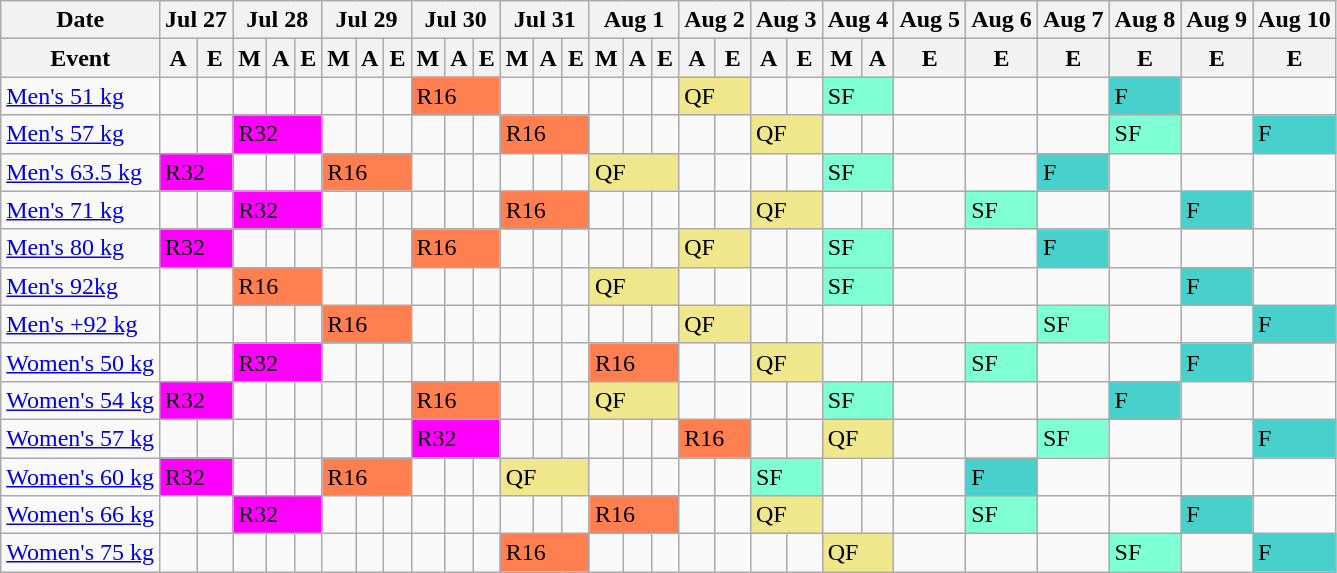<table class="wikitable olympic-schedule Boxing">
<tr>
<th>Date</th>
<th colspan="2">Jul 27</th>
<th colspan="3">Jul 28</th>
<th colspan="3">Jul 29</th>
<th colspan="3">Jul 30</th>
<th colspan="3">Jul 31</th>
<th colspan="3">Aug 1</th>
<th colspan="2">Aug 2</th>
<th colspan="2">Aug 3</th>
<th colspan="2">Aug 4</th>
<th>Aug 5</th>
<th>Aug 6</th>
<th>Aug 7</th>
<th>Aug 8</th>
<th>Aug 9</th>
<th>Aug 10</th>
</tr>
<tr>
<th>Event</th>
<th>A</th>
<th>E</th>
<th>M</th>
<th>A</th>
<th>E</th>
<th>M</th>
<th>A</th>
<th>E</th>
<th>M</th>
<th>A</th>
<th>E</th>
<th>M</th>
<th>A</th>
<th>E</th>
<th>M</th>
<th>A</th>
<th>E</th>
<th>A</th>
<th>E</th>
<th>A</th>
<th>E</th>
<th>M</th>
<th>A</th>
<th>E</th>
<th>E</th>
<th>E</th>
<th>E</th>
<th>E</th>
<th>E</th>
</tr>
<tr>
<td class="event"><a href='#'>Men's 51 kg</a></td>
<td></td>
<td></td>
<td></td>
<td></td>
<td></td>
<td></td>
<td></td>
<td></td>
<td colspan="3" bgcolor="#FF7F50" class="roundof16">R16</td>
<td></td>
<td></td>
<td></td>
<td></td>
<td></td>
<td></td>
<td colspan="2" bgcolor="#F0E68C" class="quarterfinals">QF</td>
<td></td>
<td></td>
<td colspan="2" bgcolor="#7FFFD4" class="semifinals">SF</td>
<td></td>
<td></td>
<td></td>
<td bgcolor="#48D1CC" class="final">F</td>
<td></td>
<td></td>
</tr>
<tr>
<td class="event"><a href='#'>Men's 57 kg</a></td>
<td></td>
<td></td>
<td colspan="3" bgcolor="#FF00FF" class="roundof32">R32</td>
<td></td>
<td></td>
<td></td>
<td></td>
<td></td>
<td></td>
<td colspan="3" bgcolor="#FF7F50" class="roundof16">R16</td>
<td></td>
<td></td>
<td></td>
<td></td>
<td></td>
<td colspan="2" bgcolor="#F0E68C" class="quarterfinals">QF</td>
<td></td>
<td></td>
<td></td>
<td></td>
<td></td>
<td bgcolor="#7FFFD4" class="semifinals">SF</td>
<td></td>
<td bgcolor="#48D1CC" class="final">F</td>
</tr>
<tr>
<td class="event"><a href='#'>Men's 63.5 kg</a></td>
<td colspan="2" bgcolor="#FF00FF" class="roundof32">R32</td>
<td></td>
<td></td>
<td></td>
<td colspan="3" bgcolor="#FF7F50" class="roundof16">R16</td>
<td></td>
<td></td>
<td></td>
<td></td>
<td></td>
<td></td>
<td colspan="3" bgcolor="#F0E68C" class="quarterfinals">QF</td>
<td></td>
<td></td>
<td></td>
<td></td>
<td colspan="2" bgcolor="#7FFFD4" class="semifinals">SF</td>
<td></td>
<td></td>
<td bgcolor="#48D1CC" class="final">F</td>
<td></td>
<td></td>
<td></td>
</tr>
<tr>
<td class="event"><a href='#'>Men's 71 kg</a></td>
<td></td>
<td></td>
<td colspan="3" bgcolor="#FF00FF" class="roundof32">R32</td>
<td></td>
<td></td>
<td></td>
<td></td>
<td></td>
<td></td>
<td colspan="3" bgcolor="#FF7F50" class="roundof16">R16</td>
<td></td>
<td></td>
<td></td>
<td></td>
<td></td>
<td colspan="2" bgcolor="#F0E68C" class="quarterfinals">QF</td>
<td></td>
<td></td>
<td></td>
<td bgcolor="#7FFFD4" class="semifinals">SF</td>
<td></td>
<td></td>
<td bgcolor="#48D1CC" class="final">F</td>
<td></td>
</tr>
<tr>
<td class="event"><a href='#'>Men's 80 kg</a></td>
<td colspan="2" bgcolor="#FF00FF" class="roundof32">R32</td>
<td></td>
<td></td>
<td></td>
<td></td>
<td></td>
<td></td>
<td colspan="3" bgcolor="#FF7F50" class="roundof16">R16</td>
<td></td>
<td></td>
<td></td>
<td></td>
<td></td>
<td></td>
<td colspan="2" bgcolor="#F0E68C" class="quarterfinals">QF</td>
<td></td>
<td></td>
<td colspan="2" bgcolor="#7FFFD4" class="semifinals">SF</td>
<td></td>
<td></td>
<td bgcolor="#48D1CC" class="final">F</td>
<td></td>
<td></td>
<td></td>
</tr>
<tr>
<td class="event"><a href='#'>Men's 92kg</a></td>
<td></td>
<td></td>
<td colspan="3" bgcolor="#FF7F50" class="roundof16">R16</td>
<td></td>
<td></td>
<td></td>
<td></td>
<td></td>
<td></td>
<td></td>
<td></td>
<td></td>
<td colspan="3" bgcolor="#F0E68C" class="quarterfinals">QF</td>
<td></td>
<td></td>
<td></td>
<td></td>
<td colspan="2" bgcolor="#7FFFD4" class="semifinals">SF</td>
<td></td>
<td></td>
<td></td>
<td></td>
<td bgcolor="#48D1CC" class="final">F</td>
<td></td>
</tr>
<tr>
<td class="event"><a href='#'>Men's +92 kg</a></td>
<td></td>
<td></td>
<td></td>
<td></td>
<td></td>
<td colspan="3" bgcolor="#FF7F50" class="roundof16">R16</td>
<td></td>
<td></td>
<td></td>
<td></td>
<td></td>
<td></td>
<td></td>
<td></td>
<td></td>
<td colspan="2" bgcolor="#F0E68C" class="quarterfinals">QF</td>
<td></td>
<td></td>
<td></td>
<td></td>
<td></td>
<td></td>
<td bgcolor="#7FFFD4" class="semifinals">SF</td>
<td></td>
<td></td>
<td bgcolor="#48D1CC" class="final">F</td>
</tr>
<tr>
<td class="event"><a href='#'>Women's 50 kg</a></td>
<td></td>
<td></td>
<td colspan="3" bgcolor="#FF00FF" class="roundof32">R32</td>
<td></td>
<td></td>
<td></td>
<td></td>
<td></td>
<td></td>
<td></td>
<td></td>
<td></td>
<td colspan="3" bgcolor="#FF7F50" class="roundof16">R16</td>
<td></td>
<td></td>
<td colspan="2" bgcolor="#F0E68C" class="quarterfinals">QF</td>
<td></td>
<td></td>
<td></td>
<td bgcolor="#7FFFD4" class="semifinals">SF</td>
<td></td>
<td></td>
<td bgcolor="#48D1CC" class="final">F</td>
<td></td>
</tr>
<tr>
<td class="event"><a href='#'>Women's 54 kg</a></td>
<td colspan="2" bgcolor="#FF00FF" class="roundof32">R32</td>
<td></td>
<td></td>
<td></td>
<td></td>
<td></td>
<td></td>
<td colspan="3" bgcolor="#FF7F50" class="roundof16">R16</td>
<td></td>
<td></td>
<td></td>
<td colspan="3" bgcolor="#F0E68C" class="quarterfinals">QF</td>
<td></td>
<td></td>
<td></td>
<td></td>
<td colspan=2 bgcolor="#7FFFD4" class="semifinals">SF</td>
<td></td>
<td></td>
<td></td>
<td bgcolor="#48D1CC" class="final">F</td>
<td></td>
<td></td>
</tr>
<tr>
<td class="event"><a href='#'>Women's 57 kg</a></td>
<td></td>
<td></td>
<td></td>
<td></td>
<td></td>
<td></td>
<td></td>
<td></td>
<td colspan="3" bgcolor="#FF00FF" class="roundof32">R32</td>
<td></td>
<td></td>
<td></td>
<td></td>
<td></td>
<td></td>
<td colspan="2" bgcolor="#FF7F50" class="roundof16">R16</td>
<td></td>
<td></td>
<td colspan="2" bgcolor="#F0E68C" class="quarterfinals">QF</td>
<td></td>
<td></td>
<td bgcolor="#7FFFD4" class="semifinals">SF</td>
<td></td>
<td></td>
<td bgcolor="#48D1CC" class="final">F</td>
</tr>
<tr>
<td class="event"><a href='#'>Women's 60 kg</a></td>
<td colspan="2" bgcolor="#FF00FF" class="roundof32">R32</td>
<td></td>
<td></td>
<td></td>
<td colspan="3" bgcolor="#FF7F50" class="roundof16">R16</td>
<td></td>
<td></td>
<td></td>
<td colspan="3" bgcolor="#F0E68C" class="quarterfinals">QF</td>
<td></td>
<td></td>
<td></td>
<td></td>
<td></td>
<td colspan="2" bgcolor="#7FFFD4" class="semifinals">SF</td>
<td></td>
<td></td>
<td></td>
<td bgcolor="#48D1CC" class="final">F</td>
<td></td>
<td></td>
<td></td>
<td></td>
</tr>
<tr>
<td class="event"><a href='#'>Women's 66 kg</a></td>
<td></td>
<td></td>
<td colspan="3" bgcolor="#FF00FF" class="roundof32">R32</td>
<td></td>
<td></td>
<td></td>
<td></td>
<td></td>
<td></td>
<td></td>
<td></td>
<td></td>
<td colspan="3" bgcolor="#FF7F50" class="roundof16">R16</td>
<td></td>
<td></td>
<td colspan="2" bgcolor="#F0E68C" class="quarterfinals">QF</td>
<td></td>
<td></td>
<td></td>
<td bgcolor="#7FFFD4" class="semifinals">SF</td>
<td></td>
<td></td>
<td bgcolor="#48D1CC" class="final">F</td>
<td></td>
</tr>
<tr>
<td class="event"><a href='#'>Women's 75 kg</a></td>
<td></td>
<td></td>
<td></td>
<td></td>
<td></td>
<td></td>
<td></td>
<td></td>
<td></td>
<td></td>
<td></td>
<td colspan="3" bgcolor="#FF7F50" class="roundof16">R16</td>
<td></td>
<td></td>
<td></td>
<td></td>
<td></td>
<td></td>
<td></td>
<td colspan="2" bgcolor="#F0E68C" class="quarterfinals">QF</td>
<td></td>
<td></td>
<td></td>
<td bgcolor="#7FFFD4" class="semifinals">SF</td>
<td></td>
<td bgcolor="#48D1CC" class="final">F</td>
</tr>
</table>
